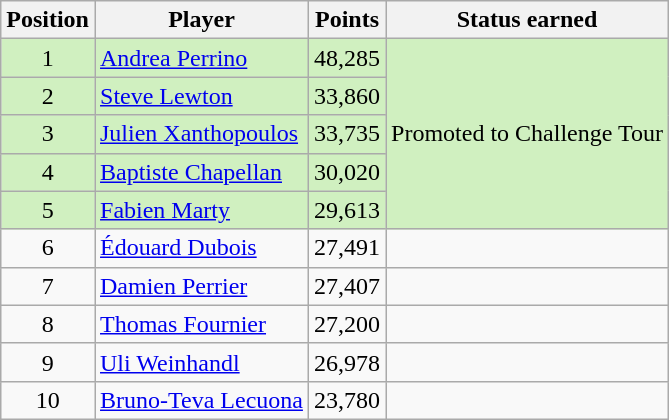<table class=wikitable>
<tr>
<th>Position</th>
<th>Player</th>
<th>Points</th>
<th>Status earned</th>
</tr>
<tr style="background:#D0F0C0;">
<td align=center>1</td>
<td> <a href='#'>Andrea Perrino</a></td>
<td align=center>48,285</td>
<td rowspan=5>Promoted to Challenge Tour</td>
</tr>
<tr style="background:#D0F0C0;">
<td align=center>2</td>
<td> <a href='#'>Steve Lewton</a></td>
<td align=center>33,860</td>
</tr>
<tr style="background:#D0F0C0;">
<td align=center>3</td>
<td> <a href='#'>Julien Xanthopoulos</a></td>
<td align=center>33,735</td>
</tr>
<tr style="background:#D0F0C0;">
<td align=center>4</td>
<td> <a href='#'>Baptiste Chapellan</a></td>
<td align=center>30,020</td>
</tr>
<tr style="background:#D0F0C0;">
<td align=center>5</td>
<td> <a href='#'>Fabien Marty</a></td>
<td align=center>29,613</td>
</tr>
<tr>
<td align=center>6</td>
<td> <a href='#'>Édouard Dubois</a></td>
<td align=center>27,491</td>
<td></td>
</tr>
<tr>
<td align=center>7</td>
<td> <a href='#'>Damien Perrier</a></td>
<td align=center>27,407</td>
<td></td>
</tr>
<tr>
<td align=center>8</td>
<td> <a href='#'>Thomas Fournier</a></td>
<td align=center>27,200</td>
<td></td>
</tr>
<tr>
<td align=center>9</td>
<td> <a href='#'>Uli Weinhandl</a></td>
<td align=center>26,978</td>
<td></td>
</tr>
<tr>
<td align=center>10</td>
<td> <a href='#'>Bruno-Teva Lecuona</a></td>
<td align=center>23,780</td>
<td></td>
</tr>
</table>
